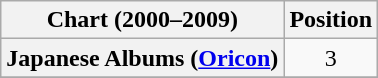<table class="wikitable plainrowheaders">
<tr>
<th>Chart (2000–2009)</th>
<th>Position</th>
</tr>
<tr>
<th scope="row">Japanese Albums (<a href='#'>Oricon</a>)</th>
<td style="text-align:center;">3</td>
</tr>
<tr>
</tr>
</table>
